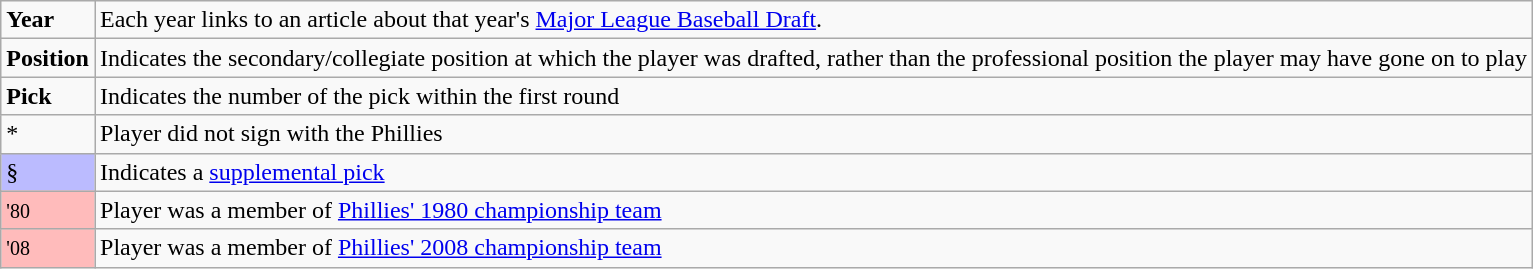<table class="wikitable" border="1">
<tr>
<td><strong>Year</strong></td>
<td>Each year links to an article about that year's <a href='#'>Major League Baseball Draft</a>.</td>
</tr>
<tr>
<td><strong>Position</strong></td>
<td>Indicates the secondary/collegiate position at which the player was drafted, rather than the professional position the player may have gone on to play</td>
</tr>
<tr>
<td><strong>Pick</strong></td>
<td>Indicates the number of the pick within the first round</td>
</tr>
<tr>
<td>*</td>
<td>Player did not sign with the Phillies</td>
</tr>
<tr>
<td bgcolor="#bbbbff">§</td>
<td>Indicates a <a href='#'>supplemental pick</a></td>
</tr>
<tr>
<td bgcolor="#ffbbbb"><small>'80</small></td>
<td>Player was a member of <a href='#'>Phillies' 1980 championship team</a></td>
</tr>
<tr>
<td bgcolor="#ffbbbb"><small>'08</small></td>
<td>Player was a member of <a href='#'>Phillies' 2008 championship team</a></td>
</tr>
</table>
